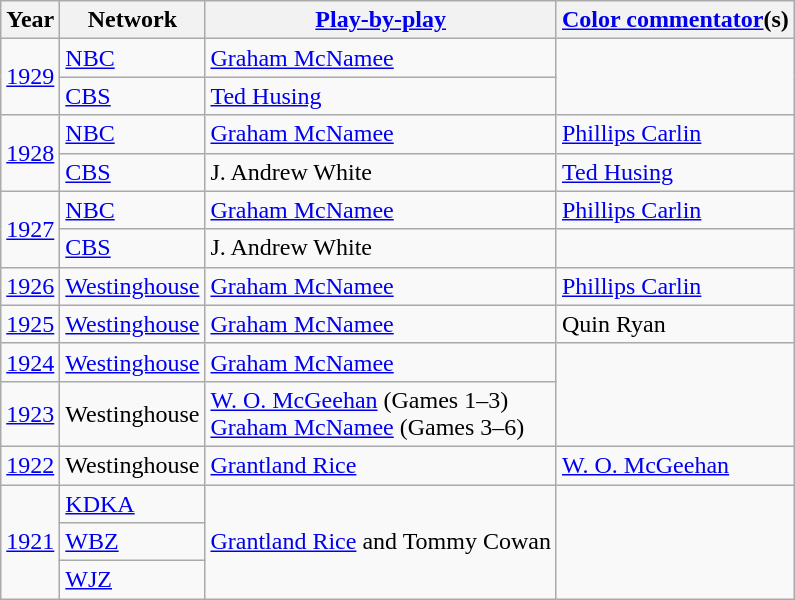<table class="wikitable">
<tr>
<th>Year</th>
<th>Network</th>
<th><a href='#'>Play-by-play</a></th>
<th><a href='#'>Color commentator</a>(s)</th>
</tr>
<tr>
<td rowspan="2"><a href='#'>1929</a></td>
<td><a href='#'>NBC</a></td>
<td><a href='#'>Graham McNamee</a></td>
</tr>
<tr>
<td><a href='#'>CBS</a></td>
<td><a href='#'>Ted Husing</a></td>
</tr>
<tr>
<td rowspan="2"><a href='#'>1928</a></td>
<td><a href='#'>NBC</a></td>
<td><a href='#'>Graham McNamee</a></td>
<td><a href='#'>Phillips Carlin</a></td>
</tr>
<tr>
<td><a href='#'>CBS</a></td>
<td>J. Andrew White</td>
<td><a href='#'>Ted Husing</a></td>
</tr>
<tr>
<td rowspan="2"><a href='#'>1927</a></td>
<td><a href='#'>NBC</a></td>
<td><a href='#'>Graham McNamee</a></td>
<td><a href='#'>Phillips Carlin</a></td>
</tr>
<tr>
<td><a href='#'>CBS</a></td>
<td>J. Andrew White</td>
</tr>
<tr>
<td><a href='#'>1926</a></td>
<td><a href='#'>Westinghouse</a></td>
<td><a href='#'>Graham McNamee</a></td>
<td><a href='#'>Phillips Carlin</a></td>
</tr>
<tr>
<td><a href='#'>1925</a></td>
<td><a href='#'>Westinghouse</a></td>
<td><a href='#'>Graham McNamee</a></td>
<td>Quin Ryan</td>
</tr>
<tr>
<td><a href='#'>1924</a></td>
<td><a href='#'>Westinghouse</a></td>
<td><a href='#'>Graham McNamee</a></td>
</tr>
<tr>
<td><a href='#'>1923</a></td>
<td>Westinghouse</td>
<td><a href='#'>W. O. McGeehan</a> (Games 1–3)<br><a href='#'>Graham McNamee</a> (Games 3–6)</td>
</tr>
<tr>
<td><a href='#'>1922</a></td>
<td>Westinghouse</td>
<td><a href='#'>Grantland Rice</a></td>
<td><a href='#'>W. O. McGeehan</a></td>
</tr>
<tr>
<td rowspan="3"><a href='#'>1921</a></td>
<td><a href='#'>KDKA</a></td>
<td rowspan="3"><a href='#'>Grantland Rice</a> and Tommy Cowan</td>
</tr>
<tr>
<td><a href='#'>WBZ</a></td>
</tr>
<tr>
<td><a href='#'>WJZ</a></td>
</tr>
</table>
